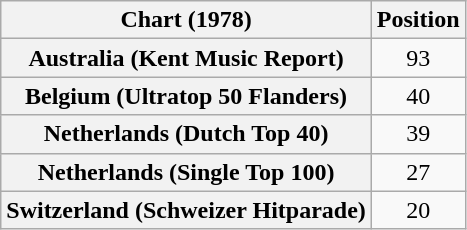<table class="wikitable plainrowheaders" style="text-align:center">
<tr>
<th>Chart (1978)</th>
<th>Position</th>
</tr>
<tr>
<th scope="row">Australia (Kent Music Report)</th>
<td>93</td>
</tr>
<tr>
<th scope="row">Belgium (Ultratop 50 Flanders)</th>
<td>40</td>
</tr>
<tr>
<th scope="row">Netherlands (Dutch Top 40)</th>
<td>39</td>
</tr>
<tr>
<th scope="row">Netherlands (Single Top 100)</th>
<td>27</td>
</tr>
<tr>
<th scope="row">Switzerland (Schweizer Hitparade)</th>
<td>20</td>
</tr>
</table>
